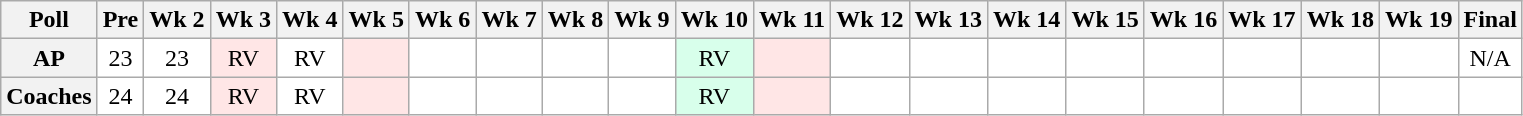<table class="wikitable" style="white-space:nowrap;text-align:center;">
<tr>
<th>Poll</th>
<th>Pre</th>
<th>Wk 2</th>
<th>Wk 3</th>
<th>Wk 4</th>
<th>Wk 5</th>
<th>Wk 6</th>
<th>Wk 7</th>
<th>Wk 8</th>
<th>Wk 9</th>
<th>Wk 10</th>
<th>Wk 11</th>
<th>Wk 12</th>
<th>Wk 13</th>
<th>Wk 14</th>
<th>Wk 15</th>
<th>Wk 16</th>
<th>Wk 17</th>
<th>Wk 18</th>
<th>Wk 19</th>
<th>Final</th>
</tr>
<tr>
<th>AP</th>
<td style="background:#FFF;">23</td>
<td style="background:#FFF;">23</td>
<td style="background:#FFE6E6;">RV</td>
<td style="background:#FFF;">RV</td>
<td style="background:#FFE6E6;"></td>
<td style="background:#FFF;"></td>
<td style="background:#FFF;"></td>
<td style="background:#FFF;"></td>
<td style="background:#FFF;"></td>
<td style="background:#D8FFEB;">RV</td>
<td style="background:#FFE6E6;"></td>
<td style="background:#FFF;"></td>
<td style="background:#FFF;"></td>
<td style="background:#FFF;"></td>
<td style="background:#FFF;"></td>
<td style="background:#FFF;"></td>
<td style="background:#FFF;"></td>
<td style="background:#FFF;"></td>
<td style="background:#FFF;"></td>
<td style="background:#FFF;">N/A</td>
</tr>
<tr>
<th>Coaches</th>
<td style="background:#FFF;">24</td>
<td style="background:#FFF;">24</td>
<td style="background:#FFE6E6;">RV</td>
<td style="background:#FFF;">RV</td>
<td style="background:#FFE6E6;"></td>
<td style="background:#FFF;"></td>
<td style="background:#FFF;"></td>
<td style="background:#FFF;"></td>
<td style="background:#FFF;"></td>
<td style="background:#D8FFEB;">RV</td>
<td style="background:#FFE6E6;"></td>
<td style="background:#FFF;"></td>
<td style="background:#FFF;"></td>
<td style="background:#FFF;"></td>
<td style="background:#FFF;"></td>
<td style="background:#FFF;"></td>
<td style="background:#FFF;"></td>
<td style="background:#FFF;"></td>
<td style="background:#FFF;"></td>
<td style="background:#FFF;"></td>
</tr>
</table>
